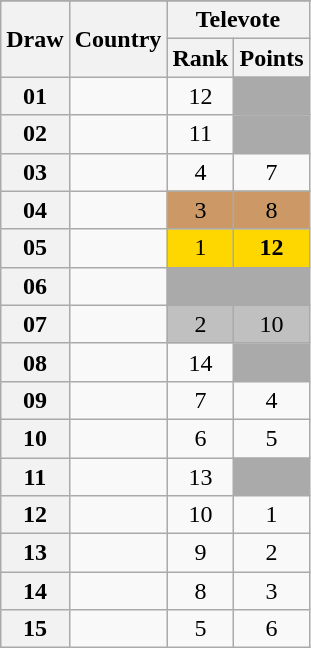<table class="sortable wikitable collapsible plainrowheaders" style="text-align:center;">
<tr>
</tr>
<tr>
<th scope="col" rowspan="2">Draw</th>
<th scope="col" rowspan="2">Country</th>
<th scope="col" colspan="2">Televote</th>
</tr>
<tr>
<th scope="col">Rank</th>
<th scope="col" class="unsortable">Points</th>
</tr>
<tr>
<th scope="row" style="text-align:center;">01</th>
<td style="text-align:left;"></td>
<td>12</td>
<td style="background:#AAAAAA;"></td>
</tr>
<tr>
<th scope="row" style="text-align:center;">02</th>
<td style="text-align:left;"></td>
<td>11</td>
<td style="background:#AAAAAA;"></td>
</tr>
<tr>
<th scope="row" style="text-align:center;">03</th>
<td style="text-align:left;"></td>
<td>4</td>
<td>7</td>
</tr>
<tr>
<th scope="row" style="text-align:center;">04</th>
<td style="text-align:left;"></td>
<td style="background:#CC9966;">3</td>
<td style="background:#CC9966;">8</td>
</tr>
<tr>
<th scope="row" style="text-align:center;">05</th>
<td style="text-align:left;"></td>
<td style="background:gold;">1</td>
<td style="background:gold;"><strong>12</strong></td>
</tr>
<tr class=sortbottom>
<th scope="row" style="text-align:center;">06</th>
<td style="text-align:left;"></td>
<td style="background:#AAAAAA;"></td>
<td style="background:#AAAAAA;"></td>
</tr>
<tr>
<th scope="row" style="text-align:center;">07</th>
<td style="text-align:left;"></td>
<td style="background:silver;">2</td>
<td style="background:silver;">10</td>
</tr>
<tr>
<th scope="row" style="text-align:center;">08</th>
<td style="text-align:left;"></td>
<td>14</td>
<td style="background:#AAAAAA;"></td>
</tr>
<tr>
<th scope="row" style="text-align:center;">09</th>
<td style="text-align:left;"></td>
<td>7</td>
<td>4</td>
</tr>
<tr>
<th scope="row" style="text-align:center;">10</th>
<td style="text-align:left;"></td>
<td>6</td>
<td>5</td>
</tr>
<tr>
<th scope="row" style="text-align:center;">11</th>
<td style="text-align:left;"></td>
<td>13</td>
<td style="background:#AAAAAA;"></td>
</tr>
<tr>
<th scope="row" style="text-align:center;">12</th>
<td style="text-align:left;"></td>
<td>10</td>
<td>1</td>
</tr>
<tr>
<th scope="row" style="text-align:center;">13</th>
<td style="text-align:left;"></td>
<td>9</td>
<td>2</td>
</tr>
<tr>
<th scope="row" style="text-align:center;">14</th>
<td style="text-align:left;"></td>
<td>8</td>
<td>3</td>
</tr>
<tr>
<th scope="row" style="text-align:center;">15</th>
<td style="text-align:left;"></td>
<td>5</td>
<td>6</td>
</tr>
</table>
